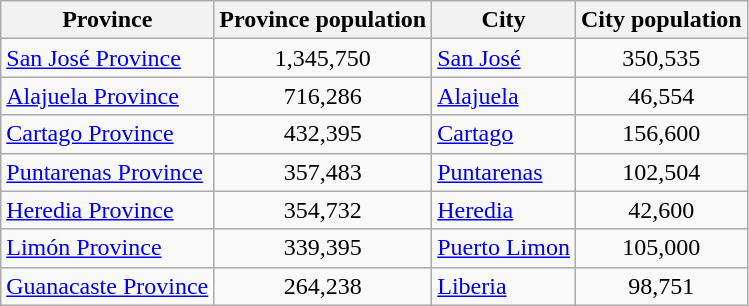<table class="wikitable">
<tr>
<th>Province</th>
<th>Province population</th>
<th>City</th>
<th>City population</th>
</tr>
<tr>
<td border = "1"><a href='#'>San José Province</a></td>
<td style="text-align:center;">1,345,750</td>
<td align="left"><a href='#'>San José</a></td>
<td style="text-align:center;">350,535</td>
</tr>
<tr>
<td border = "1"><a href='#'>Alajuela Province</a></td>
<td style="text-align:center;">716,286</td>
<td align="left"><a href='#'>Alajuela</a></td>
<td style="text-align:center;">46,554</td>
</tr>
<tr>
<td border = "1"><a href='#'>Cartago Province</a></td>
<td style="text-align:center;">432,395</td>
<td align="left"><a href='#'>Cartago</a></td>
<td style="text-align:center;">156,600</td>
</tr>
<tr>
<td border = "1"><a href='#'>Puntarenas Province</a></td>
<td style="text-align:center;">357,483</td>
<td align="left"><a href='#'>Puntarenas</a></td>
<td style="text-align:center;">102,504</td>
</tr>
<tr>
<td border = "1"><a href='#'>Heredia Province</a></td>
<td style="text-align:center;">354,732</td>
<td align="left"><a href='#'>Heredia</a></td>
<td style="text-align:center;">42,600</td>
</tr>
<tr>
<td border = "1"><a href='#'>Limón Province</a></td>
<td style="text-align:center;">339,395</td>
<td align="left"><a href='#'>Puerto Limon</a></td>
<td style="text-align:center;">105,000</td>
</tr>
<tr>
<td border = "1"><a href='#'>Guanacaste Province</a></td>
<td style="text-align:center;">264,238</td>
<td align="left"><a href='#'>Liberia</a></td>
<td style="text-align:center;">98,751</td>
</tr>
</table>
